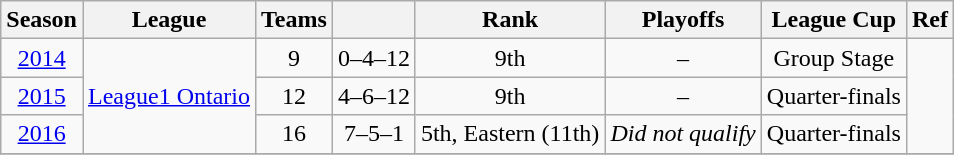<table class="wikitable" style="text-align: center;">
<tr>
<th>Season</th>
<th>League</th>
<th>Teams</th>
<th></th>
<th>Rank</th>
<th>Playoffs</th>
<th>League Cup</th>
<th>Ref</th>
</tr>
<tr>
<td><a href='#'>2014</a></td>
<td rowspan="3"><a href='#'>League1 Ontario</a></td>
<td>9</td>
<td>0–4–12</td>
<td>9th</td>
<td>–</td>
<td>Group Stage</td>
<td rowspan="3"></td>
</tr>
<tr>
<td><a href='#'>2015</a></td>
<td>12</td>
<td>4–6–12</td>
<td>9th</td>
<td>–</td>
<td>Quarter-finals</td>
</tr>
<tr>
<td><a href='#'>2016</a></td>
<td>16</td>
<td>7–5–1</td>
<td>5th, Eastern (11th)</td>
<td><em>Did not qualify</em></td>
<td>Quarter-finals</td>
</tr>
<tr>
</tr>
</table>
